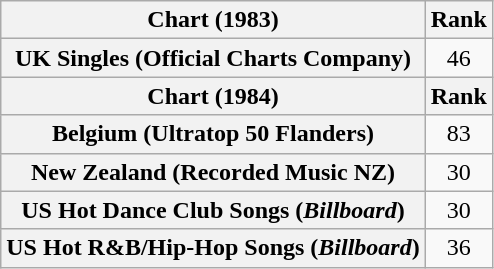<table class="wikitable sortable plainrowheaders" style="text-align:center;">
<tr>
<th scope="col">Chart (1983)</th>
<th scope="col">Rank</th>
</tr>
<tr>
<th scope="row">UK Singles (Official Charts Company)</th>
<td>46</td>
</tr>
<tr>
<th scope="col">Chart (1984)</th>
<th scope="col">Rank</th>
</tr>
<tr>
<th scope="row">Belgium (Ultratop 50 Flanders)</th>
<td>83</td>
</tr>
<tr>
<th scope="row">New Zealand (Recorded Music NZ)</th>
<td>30</td>
</tr>
<tr>
<th scope="row">US Hot Dance Club Songs (<em>Billboard</em>)</th>
<td>30</td>
</tr>
<tr>
<th scope="row">US Hot R&B/Hip-Hop Songs (<em>Billboard</em>)</th>
<td>36</td>
</tr>
</table>
